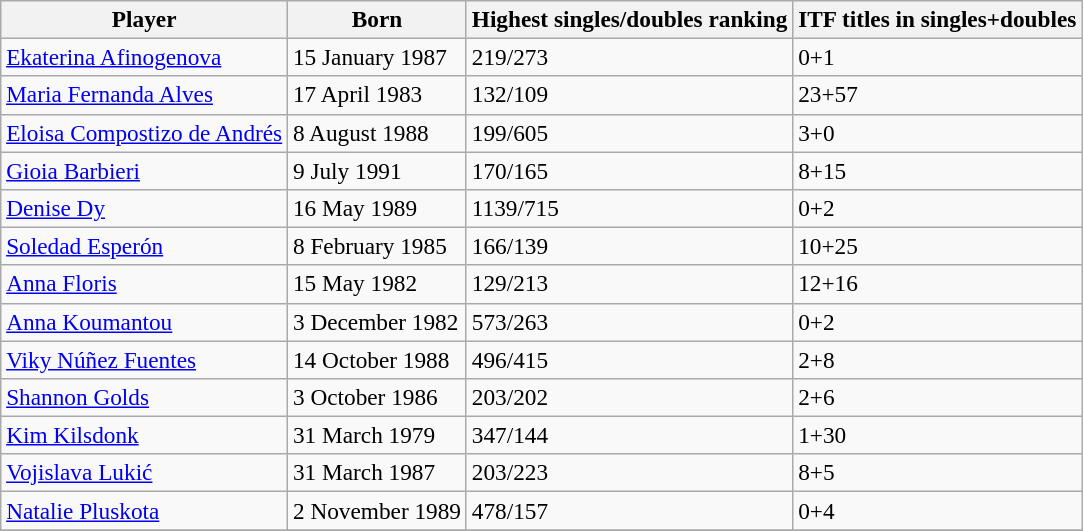<table class=wikitable style=font-size:97%>
<tr>
<th>Player</th>
<th>Born</th>
<th>Highest singles/doubles ranking</th>
<th>ITF titles in singles+doubles</th>
</tr>
<tr>
<td> <a href='#'>Ekaterina Afinogenova</a></td>
<td>15 January 1987</td>
<td>219/273</td>
<td>0+1</td>
</tr>
<tr>
<td> <a href='#'>Maria Fernanda Alves</a></td>
<td>17 April 1983</td>
<td>132/109</td>
<td>23+57</td>
</tr>
<tr>
<td> <a href='#'>Eloisa Compostizo de Andrés</a></td>
<td>8 August 1988</td>
<td>199/605</td>
<td>3+0</td>
</tr>
<tr>
<td> <a href='#'>Gioia Barbieri</a></td>
<td>9 July 1991</td>
<td>170/165</td>
<td>8+15</td>
</tr>
<tr>
<td> <a href='#'>Denise Dy</a></td>
<td>16 May 1989</td>
<td>1139/715</td>
<td>0+2</td>
</tr>
<tr>
<td> <a href='#'>Soledad Esperón</a></td>
<td>8 February 1985</td>
<td>166/139</td>
<td>10+25</td>
</tr>
<tr>
<td> <a href='#'>Anna Floris</a></td>
<td>15 May 1982</td>
<td>129/213</td>
<td>12+16</td>
</tr>
<tr>
<td> <a href='#'>Anna Koumantou</a></td>
<td>3 December 1982</td>
<td>573/263</td>
<td>0+2</td>
</tr>
<tr>
<td> <a href='#'>Viky Núñez Fuentes</a></td>
<td>14 October 1988</td>
<td>496/415</td>
<td>2+8</td>
</tr>
<tr>
<td> <a href='#'>Shannon Golds</a></td>
<td>3 October 1986</td>
<td>203/202</td>
<td>2+6</td>
</tr>
<tr>
<td> <a href='#'>Kim Kilsdonk</a></td>
<td>31 March 1979</td>
<td>347/144</td>
<td>1+30</td>
</tr>
<tr>
<td> <a href='#'>Vojislava Lukić</a></td>
<td>31 March 1987</td>
<td>203/223</td>
<td>8+5</td>
</tr>
<tr>
<td> <a href='#'>Natalie Pluskota</a></td>
<td>2 November 1989</td>
<td>478/157</td>
<td>0+4</td>
</tr>
<tr>
</tr>
</table>
